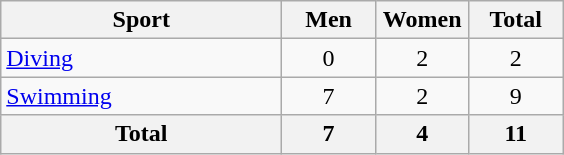<table class="wikitable sortable" style="text-align:center;">
<tr>
<th width=180>Sport</th>
<th width=55>Men</th>
<th width=55>Women</th>
<th width=55>Total</th>
</tr>
<tr>
<td align=left><a href='#'>Diving</a></td>
<td>0</td>
<td>2</td>
<td>2</td>
</tr>
<tr>
<td align=left><a href='#'>Swimming</a></td>
<td>7</td>
<td>2</td>
<td>9</td>
</tr>
<tr>
<th>Total</th>
<th>7</th>
<th>4</th>
<th>11</th>
</tr>
</table>
